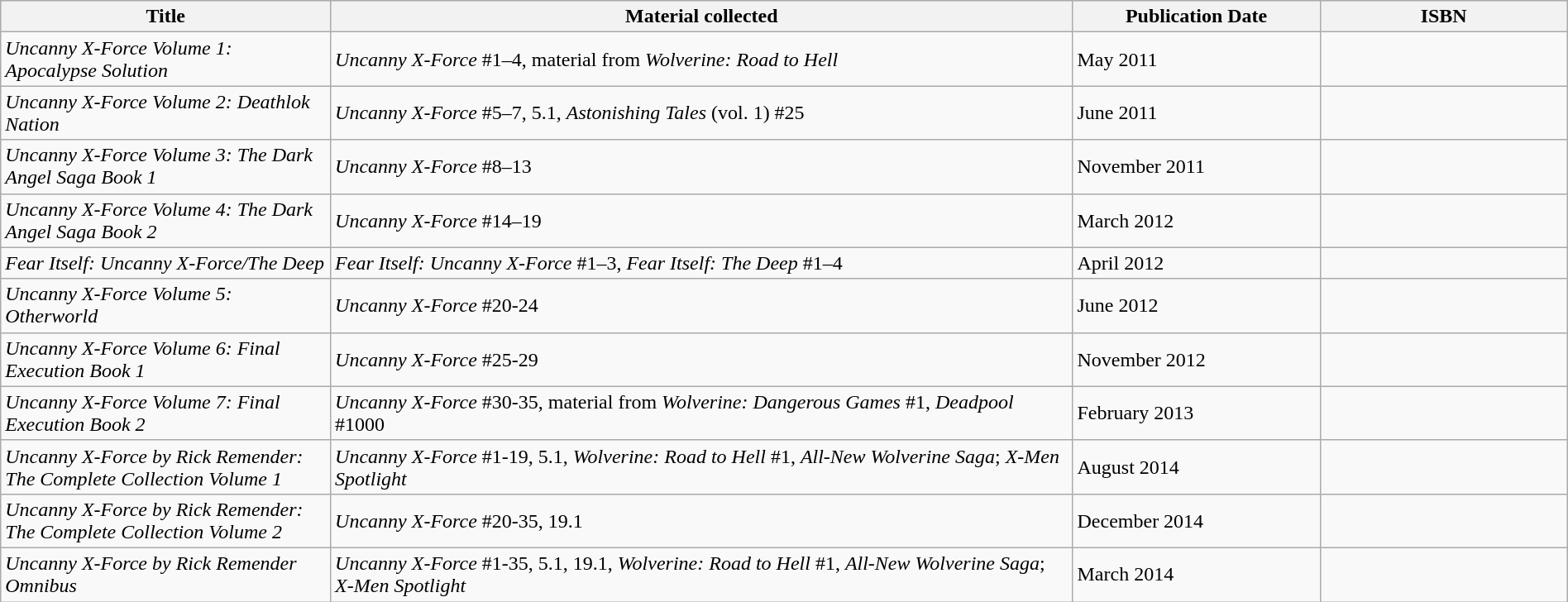<table class="wikitable" style="text-align:left;" width="100%">
<tr>
<th width=20%>Title</th>
<th width=45%>Material collected</th>
<th width=15%>Publication Date</th>
<th width=15%>ISBN</th>
</tr>
<tr>
<td><em>Uncanny X-Force</em> <em>Volume 1: Apocalypse Solution</em></td>
<td><em>Uncanny X-Force</em> #1–4, material from <em>Wolverine: Road to Hell</em></td>
<td>May 2011</td>
<td></td>
</tr>
<tr>
<td><em>Uncanny X-Force</em> <em>Volume 2: Deathlok Nation</em></td>
<td><em>Uncanny X-Force</em> #5–7, 5.1, <em>Astonishing Tales</em> (vol. 1) #25</td>
<td>June 2011</td>
<td></td>
</tr>
<tr>
<td><em>Uncanny X-Force</em> <em>Volume 3: The Dark Angel Saga Book 1</em></td>
<td><em>Uncanny X-Force</em> #8–13</td>
<td>November 2011</td>
<td></td>
</tr>
<tr>
<td><em>Uncanny X-Force</em> <em>Volume 4: The Dark Angel Saga Book 2</em></td>
<td><em>Uncanny X-Force</em> #14–19</td>
<td>March 2012</td>
<td></td>
</tr>
<tr>
<td><em>Fear Itself: Uncanny X-Force/The Deep</em></td>
<td><em>Fear Itself: Uncanny X-Force</em> #1–3, <em>Fear Itself: The Deep</em> #1–4</td>
<td>April 2012</td>
<td></td>
</tr>
<tr>
<td><em>Uncanny X-Force</em> <em>Volume 5: Otherworld</em></td>
<td><em>Uncanny X-Force</em> #20-24</td>
<td>June 2012</td>
<td></td>
</tr>
<tr>
<td><em>Uncanny X-Force</em> <em>Volume 6: Final Execution</em> <em>Book 1</em></td>
<td><em>Uncanny X-Force</em> #25-29</td>
<td>November 2012</td>
<td></td>
</tr>
<tr>
<td><em>Uncanny X-Force</em> <em>Volume 7: Final Execution</em> <em>Book 2</em></td>
<td><em>Uncanny X-Force</em> #30-35, material from <em>Wolverine: Dangerous Games</em> #1, <em>Deadpool</em> #1000</td>
<td>February 2013</td>
<td></td>
</tr>
<tr>
<td><em>Uncanny X-Force by Rick Remender: The Complete Collection Volume 1</em></td>
<td><em>Uncanny X-Force</em> #1-19, 5.1, <em>Wolverine: Road to Hell</em> #1, <em>All-New Wolverine Saga</em>; <em>X-Men Spotlight</em></td>
<td>August 2014</td>
<td></td>
</tr>
<tr>
<td><em>Uncanny X-Force by Rick Remender: The Complete Collection Volume 2</em></td>
<td><em>Uncanny X-Force</em> #20-35, 19.1</td>
<td>December 2014</td>
<td></td>
</tr>
<tr>
<td><em>Uncanny X-Force by Rick Remender Omnibus</em></td>
<td><em>Uncanny X-Force</em> #1-35, 5.1, 19.1, <em>Wolverine: Road to Hell</em> #1, <em>All-New Wolverine Saga</em>; <em>X-Men Spotlight</em></td>
<td>March 2014</td>
<td></td>
</tr>
</table>
